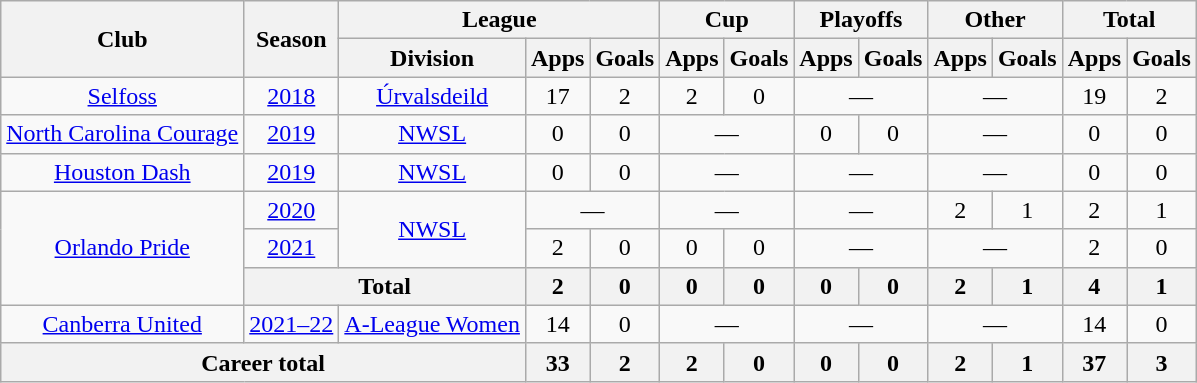<table class="wikitable" style="text-align: center;">
<tr>
<th rowspan="2">Club</th>
<th rowspan="2">Season</th>
<th colspan="3">League</th>
<th colspan="2">Cup</th>
<th colspan="2">Playoffs</th>
<th colspan="2">Other</th>
<th colspan="2">Total</th>
</tr>
<tr>
<th>Division</th>
<th>Apps</th>
<th>Goals</th>
<th>Apps</th>
<th>Goals</th>
<th>Apps</th>
<th>Goals</th>
<th>Apps</th>
<th>Goals</th>
<th>Apps</th>
<th>Goals</th>
</tr>
<tr>
<td><a href='#'>Selfoss</a></td>
<td><a href='#'>2018</a></td>
<td><a href='#'>Úrvalsdeild</a></td>
<td>17</td>
<td>2</td>
<td>2</td>
<td>0</td>
<td colspan="2">—</td>
<td colspan="2">—</td>
<td>19</td>
<td>2</td>
</tr>
<tr>
<td><a href='#'>North Carolina Courage</a></td>
<td><a href='#'>2019</a></td>
<td><a href='#'>NWSL</a></td>
<td>0</td>
<td>0</td>
<td colspan="2">—</td>
<td>0</td>
<td>0</td>
<td colspan="2">—</td>
<td>0</td>
<td>0</td>
</tr>
<tr>
<td><a href='#'>Houston Dash</a></td>
<td><a href='#'>2019</a></td>
<td><a href='#'>NWSL</a></td>
<td>0</td>
<td>0</td>
<td colspan="2">—</td>
<td colspan="2">—</td>
<td colspan="2">—</td>
<td>0</td>
<td>0</td>
</tr>
<tr>
<td rowspan=3><a href='#'>Orlando Pride</a></td>
<td><a href='#'>2020</a></td>
<td rowspan=2><a href='#'>NWSL</a></td>
<td colspan="2">—</td>
<td colspan="2">—</td>
<td colspan="2">—</td>
<td>2</td>
<td>1</td>
<td>2</td>
<td>1</td>
</tr>
<tr>
<td><a href='#'>2021</a></td>
<td>2</td>
<td>0</td>
<td>0</td>
<td>0</td>
<td colspan="2">—</td>
<td colspan="2">—</td>
<td>2</td>
<td>0</td>
</tr>
<tr>
<th colspan="2">Total</th>
<th>2</th>
<th>0</th>
<th>0</th>
<th>0</th>
<th>0</th>
<th>0</th>
<th>2</th>
<th>1</th>
<th>4</th>
<th>1</th>
</tr>
<tr>
<td><a href='#'>Canberra United</a></td>
<td><a href='#'>2021–22</a></td>
<td><a href='#'>A-League Women</a></td>
<td>14</td>
<td>0</td>
<td colspan="2">—</td>
<td colspan="2">—</td>
<td colspan="2">—</td>
<td>14</td>
<td>0</td>
</tr>
<tr>
<th colspan="3">Career total</th>
<th>33</th>
<th>2</th>
<th>2</th>
<th>0</th>
<th>0</th>
<th>0</th>
<th>2</th>
<th>1</th>
<th>37</th>
<th>3</th>
</tr>
</table>
